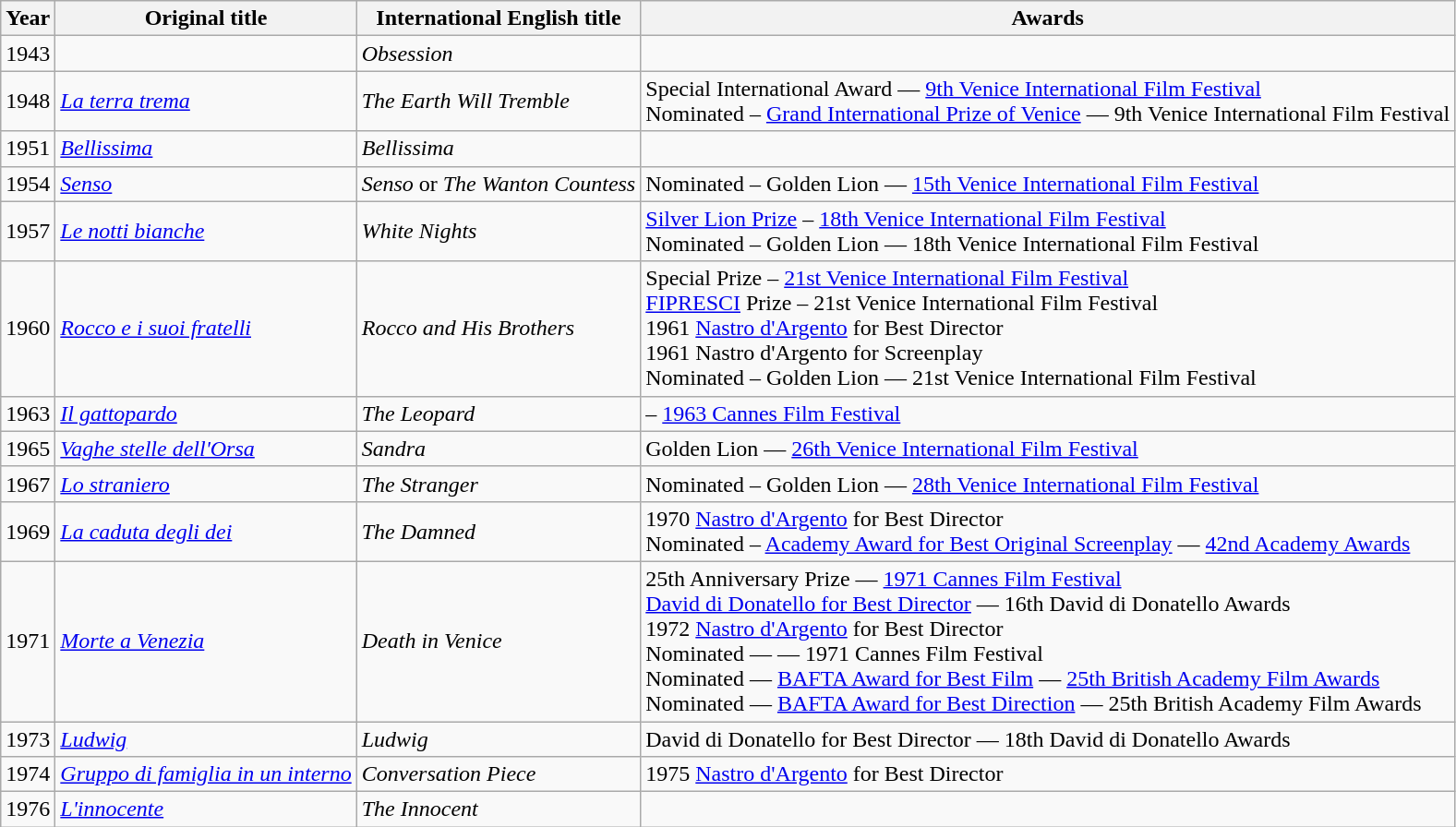<table class=wikitable>
<tr>
<th>Year</th>
<th>Original title</th>
<th>International English title</th>
<th>Awards</th>
</tr>
<tr>
<td>1943</td>
<td></td>
<td><em>Obsession</em></td>
<td></td>
</tr>
<tr>
<td>1948</td>
<td><em><a href='#'>La terra trema</a></em></td>
<td><em>The Earth Will Tremble</em></td>
<td>Special International Award — <a href='#'>9th Venice International Film Festival</a><br>Nominated – <a href='#'>Grand International Prize of Venice</a> — 9th Venice International Film Festival</td>
</tr>
<tr>
<td>1951</td>
<td><em><a href='#'>Bellissima</a></em></td>
<td><em>Bellissima</em></td>
<td></td>
</tr>
<tr>
<td>1954</td>
<td><em><a href='#'>Senso</a></em></td>
<td><em>Senso</em> or <em>The Wanton Countess</em></td>
<td>Nominated – Golden Lion — <a href='#'>15th Venice International Film Festival</a></td>
</tr>
<tr>
<td>1957</td>
<td><em><a href='#'>Le notti bianche</a></em></td>
<td><em>White Nights</em></td>
<td><a href='#'>Silver Lion Prize</a> – <a href='#'>18th Venice International Film Festival</a><br>Nominated – Golden Lion — 18th Venice International Film Festival</td>
</tr>
<tr>
<td>1960</td>
<td><em><a href='#'>Rocco e i suoi fratelli</a></em></td>
<td><em>Rocco and His Brothers</em></td>
<td>Special Prize – <a href='#'>21st Venice International Film Festival</a><br><a href='#'>FIPRESCI</a> Prize – 21st Venice International Film Festival<br>1961 <a href='#'>Nastro d'Argento</a> for Best Director<br>1961 Nastro d'Argento for Screenplay<br>Nominated – Golden Lion — 21st Venice International Film Festival</td>
</tr>
<tr>
<td>1963</td>
<td><em><a href='#'>Il gattopardo</a></em></td>
<td><em>The Leopard</em></td>
<td> – <a href='#'>1963 Cannes Film Festival</a></td>
</tr>
<tr>
<td>1965</td>
<td><em><a href='#'>Vaghe stelle dell'Orsa</a></em></td>
<td><em>Sandra</em></td>
<td>Golden Lion — <a href='#'>26th Venice International Film Festival</a></td>
</tr>
<tr>
<td>1967</td>
<td><em><a href='#'>Lo straniero</a></em></td>
<td><em>The Stranger</em></td>
<td>Nominated – Golden Lion — <a href='#'>28th Venice International Film Festival</a></td>
</tr>
<tr>
<td>1969</td>
<td><em><a href='#'>La caduta degli dei</a></em></td>
<td><em>The Damned</em></td>
<td>1970 <a href='#'>Nastro d'Argento</a> for Best Director <br> Nominated – <a href='#'>Academy Award for Best Original Screenplay</a> — <a href='#'>42nd Academy Awards</a></td>
</tr>
<tr>
<td>1971</td>
<td><em><a href='#'>Morte a Venezia</a></em></td>
<td><em>Death in Venice</em></td>
<td>25th Anniversary Prize — <a href='#'>1971 Cannes Film Festival</a><br><a href='#'>David di Donatello for Best Director</a> — 16th David di Donatello Awards<br>1972 <a href='#'>Nastro d'Argento</a> for Best Director<br>Nominated —  — 1971 Cannes Film Festival<br>Nominated — <a href='#'>BAFTA Award for Best Film</a> — <a href='#'>25th British Academy Film Awards</a><br>Nominated — <a href='#'>BAFTA Award for Best Direction</a> — 25th British Academy Film Awards</td>
</tr>
<tr>
<td>1973</td>
<td><em><a href='#'>Ludwig</a></em></td>
<td><em>Ludwig</em></td>
<td>David di Donatello for Best Director — 18th David di Donatello Awards</td>
</tr>
<tr>
<td>1974</td>
<td><em><a href='#'>Gruppo di famiglia in un interno</a></em></td>
<td><em>Conversation Piece</em></td>
<td>1975 <a href='#'>Nastro d'Argento</a> for Best Director</td>
</tr>
<tr>
<td>1976</td>
<td><em><a href='#'>L'innocente</a></em></td>
<td><em>The Innocent</em></td>
<td></td>
</tr>
</table>
